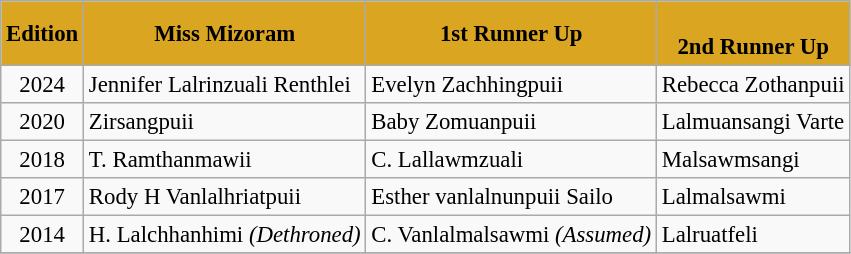<table class="wikitable sortable" style="font-size:95%;">
<tr>
<th style="background-color:#DAA520">Edition</th>
<th style="background-color:#DAA520">Miss Mizoram</th>
<th style="background-color:#DAA520">1st Runner Up</th>
<th style="background-color:#DAA520"><br>2nd Runner Up</th>
</tr>
<tr>
<td align=center>2024</td>
<td>Jennifer Lalrinzuali Renthlei</td>
<td>Evelyn Zachhingpuii</td>
<td>Rebecca Zothanpuii</td>
</tr>
<tr>
<td align=center>2020</td>
<td>Zirsangpuii</td>
<td>Baby Zomuanpuii</td>
<td>Lalmuansangi Varte</td>
</tr>
<tr>
<td align=center>2018</td>
<td>T. Ramthanmawii</td>
<td>C. Lallawmzuali</td>
<td>Malsawmsangi</td>
</tr>
<tr>
<td align=center>2017</td>
<td>Rody H Vanlalhriatpuii</td>
<td>Esther vanlalnunpuii Sailo</td>
<td>Lalmalsawmi</td>
</tr>
<tr>
<td align=center>2014</td>
<td>H. Lalchhanhimi <em>(Dethroned)</em></td>
<td>C. Vanlalmalsawmi <em>(Assumed)</em></td>
<td>Lalruatfeli</td>
</tr>
<tr>
</tr>
</table>
